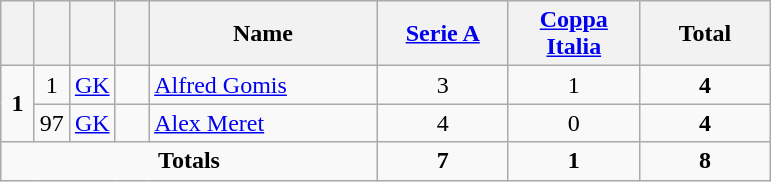<table class="wikitable" style="text-align:center">
<tr>
<th width=15></th>
<th width=15></th>
<th width=15></th>
<th width=15></th>
<th width=145>Name</th>
<th width=80><strong><a href='#'>Serie A</a></strong></th>
<th width=80><strong><a href='#'>Coppa Italia</a></strong></th>
<th width=80>Total</th>
</tr>
<tr>
<td rowspan=2><strong>1</strong></td>
<td>1</td>
<td><a href='#'>GK</a></td>
<td></td>
<td align=left><a href='#'>Alfred Gomis</a></td>
<td>3</td>
<td>1</td>
<td><strong>4</strong></td>
</tr>
<tr>
<td>97</td>
<td><a href='#'>GK</a></td>
<td></td>
<td align=left><a href='#'>Alex Meret</a></td>
<td>4</td>
<td>0</td>
<td><strong>4</strong></td>
</tr>
<tr>
<td colspan=5><strong>Totals</strong></td>
<td><strong>7</strong></td>
<td><strong>1</strong></td>
<td><strong>8</strong></td>
</tr>
</table>
